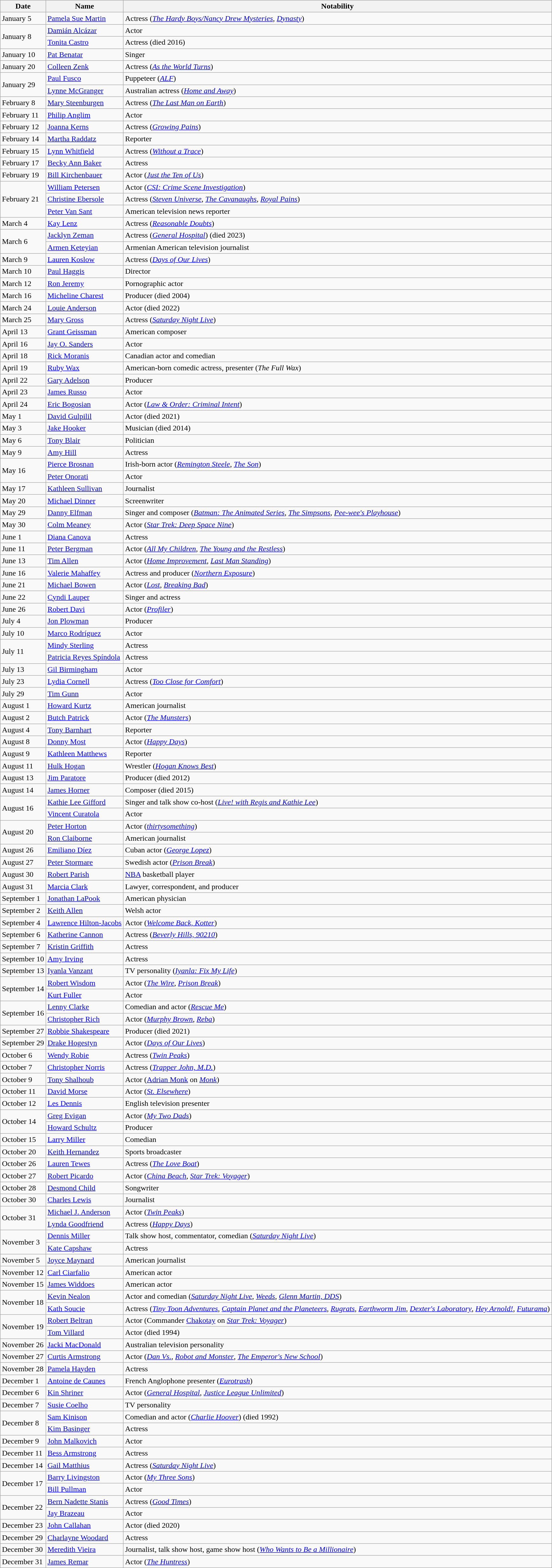<table class="wikitable">
<tr>
<th>Date</th>
<th>Name</th>
<th>Notability</th>
</tr>
<tr>
<td>January 5</td>
<td><a href='#'>Pamela Sue Martin</a></td>
<td>Actress (<em><a href='#'>The Hardy Boys/Nancy Drew Mysteries</a></em>, <em><a href='#'>Dynasty</a></em>)</td>
</tr>
<tr>
<td rowspan="2">January 8</td>
<td><a href='#'>Damián Alcázar</a></td>
<td>Actor</td>
</tr>
<tr>
<td><a href='#'>Tonita Castro</a></td>
<td>Actress (died 2016)</td>
</tr>
<tr>
<td>January 10</td>
<td><a href='#'>Pat Benatar</a></td>
<td>Singer</td>
</tr>
<tr>
<td>January 20</td>
<td><a href='#'>Colleen Zenk</a></td>
<td>Actress (<em><a href='#'>As the World Turns</a></em>)</td>
</tr>
<tr>
<td rowspan="2">January 29</td>
<td><a href='#'>Paul Fusco</a></td>
<td>Puppeteer (<em><a href='#'>ALF</a></em>)</td>
</tr>
<tr>
<td><a href='#'>Lynne McGranger</a></td>
<td>Australian actress (<em><a href='#'>Home and Away</a></em>)</td>
</tr>
<tr>
<td>February 8</td>
<td><a href='#'>Mary Steenburgen</a></td>
<td>Actress (<em><a href='#'>The Last Man on Earth</a></em>)</td>
</tr>
<tr>
<td>February 11</td>
<td><a href='#'>Philip Anglim</a></td>
<td>Actor</td>
</tr>
<tr>
<td>February 12</td>
<td><a href='#'>Joanna Kerns</a></td>
<td>Actress (<em><a href='#'>Growing Pains</a></em>)</td>
</tr>
<tr>
<td>February 14</td>
<td><a href='#'>Martha Raddatz</a></td>
<td>Reporter</td>
</tr>
<tr>
<td>February 15</td>
<td><a href='#'>Lynn Whitfield</a></td>
<td>Actress (<em><a href='#'>Without a Trace</a></em>)</td>
</tr>
<tr>
<td>February 17</td>
<td><a href='#'>Becky Ann Baker</a></td>
<td>Actress</td>
</tr>
<tr>
<td>February 19</td>
<td><a href='#'>Bill Kirchenbauer</a></td>
<td>Actor (<em><a href='#'>Just the Ten of Us</a></em>)</td>
</tr>
<tr>
<td rowspan="3">February 21</td>
<td><a href='#'>William Petersen</a></td>
<td>Actor (<em><a href='#'>CSI: Crime Scene Investigation</a></em>)</td>
</tr>
<tr>
<td><a href='#'>Christine Ebersole</a></td>
<td>Actress (<em><a href='#'>Steven Universe</a></em>, <em><a href='#'>The Cavanaughs</a></em>, <em><a href='#'>Royal Pains</a></em>)</td>
</tr>
<tr>
<td><a href='#'>Peter Van Sant</a></td>
<td>American television news reporter</td>
</tr>
<tr>
<td>March 4</td>
<td><a href='#'>Kay Lenz</a></td>
<td>Actress (<em><a href='#'>Reasonable Doubts</a></em>)</td>
</tr>
<tr>
<td rowspan="2">March 6</td>
<td><a href='#'>Jacklyn Zeman</a></td>
<td>Actress (<em><a href='#'>General Hospital</a></em>) (died 2023)</td>
</tr>
<tr>
<td><a href='#'>Armen Keteyian</a></td>
<td>Armenian American television journalist</td>
</tr>
<tr>
<td>March 9</td>
<td><a href='#'>Lauren Koslow</a></td>
<td>Actress (<em><a href='#'>Days of Our Lives</a></em>)</td>
</tr>
<tr>
<td>March 10</td>
<td><a href='#'>Paul Haggis</a></td>
<td>Director</td>
</tr>
<tr>
<td>March 12</td>
<td><a href='#'>Ron Jeremy</a></td>
<td>Pornographic actor</td>
</tr>
<tr>
<td>March 16</td>
<td><a href='#'>Micheline Charest</a></td>
<td>Producer (died 2004)</td>
</tr>
<tr>
<td>March 24</td>
<td><a href='#'>Louie Anderson</a></td>
<td>Actor (died 2022)</td>
</tr>
<tr>
<td>March 25</td>
<td><a href='#'>Mary Gross</a></td>
<td>Actress (<em><a href='#'>Saturday Night Live</a></em>)</td>
</tr>
<tr>
<td>April 13</td>
<td><a href='#'>Grant Geissman</a></td>
<td>American composer</td>
</tr>
<tr>
<td>April 16</td>
<td><a href='#'>Jay O. Sanders</a></td>
<td>Actor</td>
</tr>
<tr>
<td>April 18</td>
<td><a href='#'>Rick Moranis</a></td>
<td>Canadian actor and comedian</td>
</tr>
<tr>
<td>April 19</td>
<td><a href='#'>Ruby Wax</a></td>
<td>American-born comedic actress, presenter (<em>The Full Wax</em>)</td>
</tr>
<tr>
<td>April 22</td>
<td><a href='#'>Gary Adelson</a></td>
<td>Producer</td>
</tr>
<tr>
<td>April 23</td>
<td><a href='#'>James Russo</a></td>
<td>Actor</td>
</tr>
<tr>
<td>April 24</td>
<td><a href='#'>Eric Bogosian</a></td>
<td>Actor (<em><a href='#'>Law & Order: Criminal Intent</a></em>)</td>
</tr>
<tr>
<td>May 1</td>
<td><a href='#'>David Gulpilil</a></td>
<td>Actor (died 2021)</td>
</tr>
<tr>
<td>May 3</td>
<td><a href='#'>Jake Hooker</a></td>
<td>Musician (died 2014)</td>
</tr>
<tr>
<td>May 6</td>
<td><a href='#'>Tony Blair</a></td>
<td>Politician</td>
</tr>
<tr>
<td>May 9</td>
<td><a href='#'>Amy Hill</a></td>
<td>Actress</td>
</tr>
<tr>
<td rowspan="2">May 16</td>
<td><a href='#'>Pierce Brosnan</a></td>
<td>Irish-born actor (<em><a href='#'>Remington Steele</a></em>, <em><a href='#'>The Son</a></em>)</td>
</tr>
<tr>
<td><a href='#'>Peter Onorati</a></td>
<td>Actor</td>
</tr>
<tr>
<td>May 17</td>
<td><a href='#'>Kathleen Sullivan</a></td>
<td>Journalist</td>
</tr>
<tr>
<td>May 20</td>
<td><a href='#'>Michael Dinner</a></td>
<td>Screenwriter</td>
</tr>
<tr>
<td>May 29</td>
<td><a href='#'>Danny Elfman</a></td>
<td>Singer and composer (<em><a href='#'>Batman: The Animated Series</a></em>, <em><a href='#'>The Simpsons</a></em>, <em><a href='#'>Pee-wee's Playhouse</a></em>)</td>
</tr>
<tr>
<td>May 30</td>
<td><a href='#'>Colm Meaney</a></td>
<td>Actor (<em><a href='#'>Star Trek: Deep Space Nine</a></em>)</td>
</tr>
<tr>
<td>June 1</td>
<td><a href='#'>Diana Canova</a></td>
<td>Actress</td>
</tr>
<tr>
<td>June 11</td>
<td><a href='#'>Peter Bergman</a></td>
<td>Actor (<em><a href='#'>All My Children</a></em>, <em><a href='#'>The Young and the Restless</a></em>)</td>
</tr>
<tr>
<td>June 13</td>
<td><a href='#'>Tim Allen</a></td>
<td>Actor (<em><a href='#'>Home Improvement</a></em>, <em><a href='#'>Last Man Standing</a></em>)</td>
</tr>
<tr>
<td>June 16</td>
<td><a href='#'>Valerie Mahaffey</a></td>
<td>Actress and producer (<em><a href='#'>Northern Exposure</a></em>)</td>
</tr>
<tr>
<td>June 21</td>
<td><a href='#'>Michael Bowen</a></td>
<td>Actor (<em><a href='#'>Lost</a></em>, <em><a href='#'>Breaking Bad</a></em>)</td>
</tr>
<tr>
<td>June 22</td>
<td><a href='#'>Cyndi Lauper</a></td>
<td>Singer and actress</td>
</tr>
<tr>
<td>June 26</td>
<td><a href='#'>Robert Davi</a></td>
<td>Actor (<em><a href='#'>Profiler</a></em>)</td>
</tr>
<tr>
<td>July 4</td>
<td><a href='#'>Jon Plowman</a></td>
<td>Producer</td>
</tr>
<tr>
<td>July 10</td>
<td><a href='#'>Marco Rodríguez</a></td>
<td>Actor</td>
</tr>
<tr>
<td rowspan="2">July 11</td>
<td><a href='#'>Mindy Sterling</a></td>
<td>Actress</td>
</tr>
<tr>
<td><a href='#'>Patricia Reyes Spíndola</a></td>
<td>Actress</td>
</tr>
<tr>
<td>July 13</td>
<td><a href='#'>Gil Birmingham</a></td>
<td>Actor</td>
</tr>
<tr>
<td>July 23</td>
<td><a href='#'>Lydia Cornell</a></td>
<td>Actress (<em><a href='#'>Too Close for Comfort</a></em>)</td>
</tr>
<tr>
<td>July 29</td>
<td><a href='#'>Tim Gunn</a></td>
<td>Actor</td>
</tr>
<tr>
<td>August 1</td>
<td><a href='#'>Howard Kurtz</a></td>
<td>American journalist</td>
</tr>
<tr>
<td>August 2</td>
<td><a href='#'>Butch Patrick</a></td>
<td>Actor (<em><a href='#'>The Munsters</a></em>)</td>
</tr>
<tr>
<td>August 4</td>
<td><a href='#'>Tony Barnhart</a></td>
<td>Reporter</td>
</tr>
<tr>
<td>August 8</td>
<td><a href='#'>Donny Most</a></td>
<td>Actor (<em><a href='#'>Happy Days</a></em>)</td>
</tr>
<tr>
<td>August 9</td>
<td><a href='#'>Kathleen Matthews</a></td>
<td>Reporter</td>
</tr>
<tr>
<td>August 11</td>
<td><a href='#'>Hulk Hogan</a></td>
<td>Wrestler (<em><a href='#'>Hogan Knows Best</a></em>)</td>
</tr>
<tr>
<td>August 13</td>
<td><a href='#'>Jim Paratore</a></td>
<td>Producer (died 2012)</td>
</tr>
<tr>
<td>August 14</td>
<td><a href='#'>James Horner</a></td>
<td>Composer (died 2015)</td>
</tr>
<tr>
<td rowspan="2">August 16</td>
<td><a href='#'>Kathie Lee Gifford</a></td>
<td>Singer and talk show co-host (<em><a href='#'>Live! with Regis and Kathie Lee</a></em>)</td>
</tr>
<tr>
<td><a href='#'>Vincent Curatola</a></td>
<td>Actor</td>
</tr>
<tr>
<td rowspan="2">August 20</td>
<td><a href='#'>Peter Horton</a></td>
<td>Actor (<em><a href='#'>thirtysomething</a></em>)</td>
</tr>
<tr>
<td><a href='#'>Ron Claiborne</a></td>
<td>American journalist</td>
</tr>
<tr>
<td>August 26</td>
<td><a href='#'>Emiliano Díez</a></td>
<td>Cuban actor (<em><a href='#'>George Lopez</a></em>)</td>
</tr>
<tr>
<td>August 27</td>
<td><a href='#'>Peter Stormare</a></td>
<td>Swedish actor (<em><a href='#'>Prison Break</a></em>)</td>
</tr>
<tr>
<td>August 30</td>
<td><a href='#'>Robert Parish</a></td>
<td><a href='#'>NBA</a> basketball player</td>
</tr>
<tr>
<td>August 31</td>
<td><a href='#'>Marcia Clark</a></td>
<td>Lawyer, correspondent, and producer</td>
</tr>
<tr>
<td>September 1</td>
<td><a href='#'>Jonathan LaPook</a></td>
<td>American physician</td>
</tr>
<tr>
<td>September 2</td>
<td><a href='#'>Keith Allen</a></td>
<td>Welsh actor</td>
</tr>
<tr>
<td>September 4</td>
<td><a href='#'>Lawrence Hilton-Jacobs</a></td>
<td>Actor (<em><a href='#'>Welcome Back, Kotter</a></em>)</td>
</tr>
<tr>
<td>September 6</td>
<td><a href='#'>Katherine Cannon</a></td>
<td>Actress (<em><a href='#'>Beverly Hills, 90210</a></em>)</td>
</tr>
<tr>
<td>September 7</td>
<td><a href='#'>Kristin Griffith</a></td>
<td>Actress</td>
</tr>
<tr>
<td>September 10</td>
<td><a href='#'>Amy Irving</a></td>
<td>Actress</td>
</tr>
<tr>
<td>September 13</td>
<td><a href='#'>Iyanla Vanzant</a></td>
<td>TV personality (<em><a href='#'>Iyanla: Fix My Life</a></em>)</td>
</tr>
<tr>
<td rowspan="2">September 14</td>
<td><a href='#'>Robert Wisdom</a></td>
<td>Actor (<em><a href='#'>The Wire</a></em>, <em><a href='#'>Prison Break</a></em>)</td>
</tr>
<tr>
<td><a href='#'>Kurt Fuller</a></td>
<td>Actor</td>
</tr>
<tr>
<td rowspan="2">September 16</td>
<td><a href='#'>Lenny Clarke</a></td>
<td>Comedian and actor (<em><a href='#'>Rescue Me</a></em>)</td>
</tr>
<tr>
<td><a href='#'>Christopher Rich</a></td>
<td>Actor (<em><a href='#'>Murphy Brown</a></em>, <em><a href='#'>Reba</a></em>)</td>
</tr>
<tr>
<td>September 27</td>
<td><a href='#'>Robbie Shakespeare</a></td>
<td>Producer (died 2021)</td>
</tr>
<tr>
<td>September 29</td>
<td><a href='#'>Drake Hogestyn</a></td>
<td>Actor (<em><a href='#'>Days of Our Lives</a></em>)</td>
</tr>
<tr>
<td>October 6</td>
<td><a href='#'>Wendy Robie</a></td>
<td>Actress (<em><a href='#'>Twin Peaks</a></em>)</td>
</tr>
<tr>
<td>October 7</td>
<td><a href='#'>Christopher Norris</a></td>
<td>Actress (<em><a href='#'>Trapper John, M.D.</a></em>)</td>
</tr>
<tr>
<td>October 9</td>
<td><a href='#'>Tony Shalhoub</a></td>
<td>Actor (<a href='#'>Adrian Monk</a> on <em><a href='#'>Monk</a></em>)</td>
</tr>
<tr>
<td>October 11</td>
<td><a href='#'>David Morse</a></td>
<td>Actor (<em><a href='#'>St. Elsewhere</a></em>)</td>
</tr>
<tr>
<td>October 12</td>
<td><a href='#'>Les Dennis</a></td>
<td>English television presenter</td>
</tr>
<tr>
<td rowspan="2">October 14</td>
<td><a href='#'>Greg Evigan</a></td>
<td>Actor (<em><a href='#'>My Two Dads</a></em>)</td>
</tr>
<tr>
<td><a href='#'>Howard Schultz</a></td>
<td>Producer</td>
</tr>
<tr>
<td>October 15</td>
<td><a href='#'>Larry Miller</a></td>
<td>Comedian</td>
</tr>
<tr>
<td>October 20</td>
<td><a href='#'>Keith Hernandez</a></td>
<td>Sports broadcaster</td>
</tr>
<tr>
<td>October 26</td>
<td><a href='#'>Lauren Tewes</a></td>
<td>Actress (<em><a href='#'>The Love Boat</a></em>)</td>
</tr>
<tr>
<td>October 27</td>
<td><a href='#'>Robert Picardo</a></td>
<td>Actor (<em><a href='#'>China Beach</a></em>, <em><a href='#'>Star Trek: Voyager</a></em>)</td>
</tr>
<tr>
<td>October 28</td>
<td><a href='#'>Desmond Child</a></td>
<td>Songwriter</td>
</tr>
<tr>
<td>October 30</td>
<td><a href='#'>Charles Lewis</a></td>
<td>Journalist</td>
</tr>
<tr>
<td rowspan="2">October 31</td>
<td><a href='#'>Michael J. Anderson</a></td>
<td>Actor (<em><a href='#'>Twin Peaks</a></em>)</td>
</tr>
<tr>
<td><a href='#'>Lynda Goodfriend</a></td>
<td>Actress (<em><a href='#'>Happy Days</a></em>)</td>
</tr>
<tr>
<td rowspan="2">November 3</td>
<td><a href='#'>Dennis Miller</a></td>
<td>Talk show host, commentator, comedian (<em><a href='#'>Saturday Night Live</a></em>)</td>
</tr>
<tr>
<td><a href='#'>Kate Capshaw</a></td>
<td>Actress</td>
</tr>
<tr>
<td>November 5</td>
<td><a href='#'>Joyce Maynard</a></td>
<td>American journalist</td>
</tr>
<tr>
<td>November 12</td>
<td><a href='#'>Carl Ciarfalio</a></td>
<td>American actor</td>
</tr>
<tr>
<td>November 15</td>
<td><a href='#'>James Widdoes</a></td>
<td>American actor</td>
</tr>
<tr>
<td rowspan="2">November 18</td>
<td><a href='#'>Kevin Nealon</a></td>
<td>Actor and comedian (<em><a href='#'>Saturday Night Live</a></em>, <em><a href='#'>Weeds</a></em>, <em><a href='#'>Glenn Martin, DDS</a></em>)</td>
</tr>
<tr>
<td><a href='#'>Kath Soucie</a></td>
<td>Actress (<em><a href='#'>Tiny Toon Adventures</a></em>, <em><a href='#'>Captain Planet and the Planeteers</a></em>, <em><a href='#'>Rugrats</a></em>, <em><a href='#'>Earthworm Jim</a></em>, <em><a href='#'>Dexter's Laboratory</a></em>, <em><a href='#'>Hey Arnold!</a></em>, <em><a href='#'>Futurama</a></em>)</td>
</tr>
<tr>
<td rowspan="2">November 19</td>
<td><a href='#'>Robert Beltran</a></td>
<td>Actor (Commander <a href='#'>Chakotay</a> on <em><a href='#'>Star Trek: Voyager</a></em>)</td>
</tr>
<tr>
<td><a href='#'>Tom Villard</a></td>
<td>Actor (died 1994)</td>
</tr>
<tr>
<td>November 26</td>
<td><a href='#'>Jacki MacDonald</a></td>
<td>Australian television personality</td>
</tr>
<tr>
<td>November 27</td>
<td><a href='#'>Curtis Armstrong</a></td>
<td>Actor (<em><a href='#'>Dan Vs.</a></em>, <em><a href='#'>Robot and Monster</a></em>, <em><a href='#'>The Emperor's New School</a></em>)</td>
</tr>
<tr>
<td>November 28</td>
<td><a href='#'>Pamela Hayden</a></td>
<td>Actress</td>
</tr>
<tr>
<td>December 1</td>
<td><a href='#'>Antoine de Caunes</a></td>
<td>French Anglophone presenter (<em><a href='#'>Eurotrash</a></em>)</td>
</tr>
<tr>
<td>December 6</td>
<td><a href='#'>Kin Shriner</a></td>
<td>Actor (<em><a href='#'>General Hospital</a></em>, <em><a href='#'>Justice League Unlimited</a></em>)</td>
</tr>
<tr>
<td>December 7</td>
<td><a href='#'>Susie Coelho</a></td>
<td>TV personality</td>
</tr>
<tr>
<td rowspan="2">December 8</td>
<td><a href='#'>Sam Kinison</a></td>
<td>Comedian and actor (<em><a href='#'>Charlie Hoover</a></em>) (died 1992)</td>
</tr>
<tr>
<td><a href='#'>Kim Basinger</a></td>
<td>Actress</td>
</tr>
<tr>
<td>December 9</td>
<td><a href='#'>John Malkovich</a></td>
<td>Actor</td>
</tr>
<tr>
<td>December 11</td>
<td><a href='#'>Bess Armstrong</a></td>
<td>Actress</td>
</tr>
<tr>
<td>December 14</td>
<td><a href='#'>Gail Matthius</a></td>
<td>Actress (<em><a href='#'>Saturday Night Live</a></em>)</td>
</tr>
<tr>
<td rowspan="2">December 17</td>
<td><a href='#'>Barry Livingston</a></td>
<td>Actor (<em><a href='#'>My Three Sons</a></em>)</td>
</tr>
<tr>
<td><a href='#'>Bill Pullman</a></td>
<td>Actor</td>
</tr>
<tr>
<td rowspan="2">December 22</td>
<td><a href='#'>Bern Nadette Stanis</a></td>
<td>Actress (<em><a href='#'>Good Times</a></em>)</td>
</tr>
<tr>
<td><a href='#'>Jay Brazeau</a></td>
<td>Actor</td>
</tr>
<tr>
<td>December 23</td>
<td><a href='#'>John Callahan</a></td>
<td>Actor (died 2020)</td>
</tr>
<tr>
<td>December 29</td>
<td><a href='#'>Charlayne Woodard</a></td>
<td>Actress</td>
</tr>
<tr>
<td>December 30</td>
<td><a href='#'>Meredith Vieira</a></td>
<td>Journalist, talk show host, game show host (<em><a href='#'>Who Wants to Be a Millionaire</a></em>)</td>
</tr>
<tr>
<td>December 31</td>
<td><a href='#'>James Remar</a></td>
<td>Actor (<em><a href='#'>The Huntress</a></em>)</td>
</tr>
</table>
